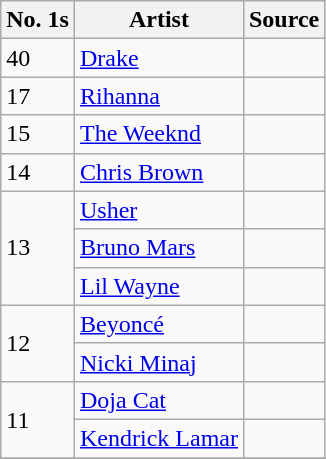<table class="wikitable">
<tr>
<th>No. 1s</th>
<th>Artist</th>
<th>Source</th>
</tr>
<tr>
<td>40</td>
<td><a href='#'>Drake</a></td>
<td></td>
</tr>
<tr>
<td>17</td>
<td><a href='#'>Rihanna</a></td>
<td></td>
</tr>
<tr>
<td>15</td>
<td><a href='#'>The Weeknd</a></td>
<td></td>
</tr>
<tr>
<td>14</td>
<td><a href='#'>Chris Brown</a></td>
<td></td>
</tr>
<tr>
<td rowspan=3">13</td>
<td><a href='#'>Usher</a></td>
<td></td>
</tr>
<tr>
<td><a href='#'>Bruno Mars</a></td>
<td></td>
</tr>
<tr>
<td><a href='#'>Lil Wayne</a></td>
<td></td>
</tr>
<tr>
<td rowspan=2>12</td>
<td><a href='#'>Beyoncé</a></td>
<td></td>
</tr>
<tr>
<td><a href='#'>Nicki Minaj</a></td>
<td></td>
</tr>
<tr>
<td rowspan=2>11</td>
<td><a href='#'>Doja Cat</a></td>
<td></td>
</tr>
<tr>
<td><a href='#'>Kendrick Lamar</a></td>
<td></td>
</tr>
<tr>
</tr>
</table>
